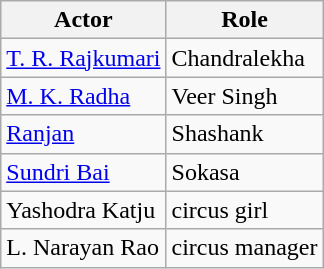<table class="wikitable floatright">
<tr>
<th>Actor</th>
<th>Role</th>
</tr>
<tr>
<td><a href='#'>T. R. Rajkumari</a></td>
<td>Chandralekha</td>
</tr>
<tr>
<td><a href='#'>M. K. Radha</a></td>
<td>Veer Singh</td>
</tr>
<tr>
<td><a href='#'>Ranjan</a></td>
<td>Shashank</td>
</tr>
<tr>
<td><a href='#'>Sundri Bai</a></td>
<td>Sokasa</td>
</tr>
<tr>
<td>Yashodra Katju</td>
<td>circus girl</td>
</tr>
<tr>
<td>L. Narayan Rao</td>
<td>circus manager</td>
</tr>
</table>
